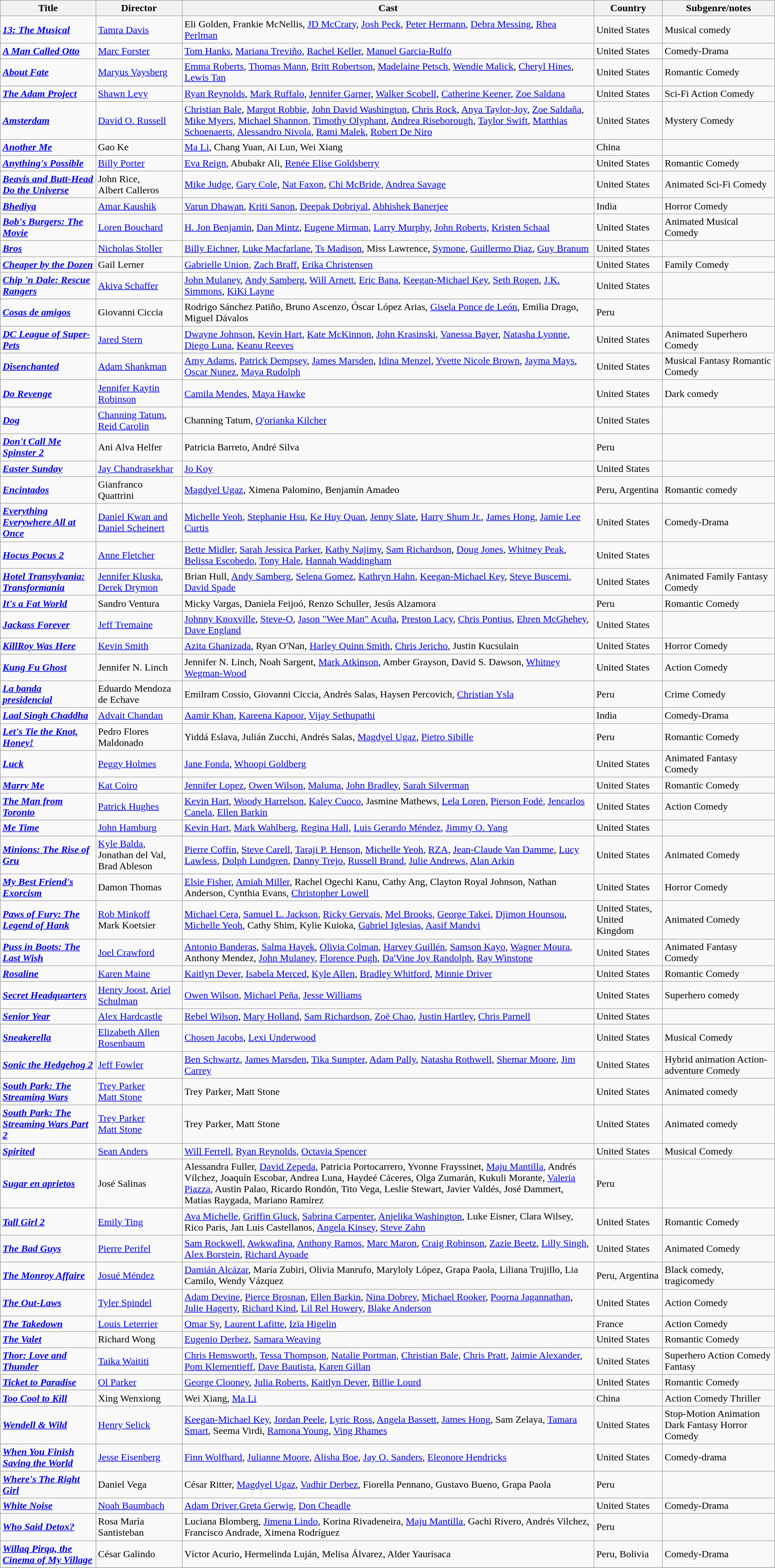<table class="wikitable sortable">
<tr>
<th>Title</th>
<th>Director</th>
<th>Cast</th>
<th>Country</th>
<th>Subgenre/notes</th>
</tr>
<tr>
<td><strong><em><a href='#'>13: The Musical</a></em></strong></td>
<td><a href='#'>Tamra Davis</a></td>
<td>Eli Golden, Frankie McNellis, <a href='#'>JD McCrary</a>, <a href='#'>Josh Peck</a>, <a href='#'>Peter Hermann</a>, <a href='#'>Debra Messing</a>, <a href='#'>Rhea Perlman</a></td>
<td>United States</td>
<td>Musical comedy</td>
</tr>
<tr>
<td><strong><em><a href='#'>A Man Called Otto</a></em></strong></td>
<td><a href='#'>Marc Forster</a></td>
<td><a href='#'>Tom Hanks</a>, <a href='#'>Mariana Treviño</a>, <a href='#'>Rachel Keller</a>, <a href='#'>Manuel Garcia-Rulfo</a></td>
<td>United States</td>
<td>Comedy-Drama</td>
</tr>
<tr>
<td><strong><em><a href='#'>About Fate</a></em></strong></td>
<td><a href='#'>Maryus Vaysberg</a></td>
<td><a href='#'>Emma Roberts</a>, <a href='#'>Thomas Mann</a>, <a href='#'>Britt Robertson</a>, <a href='#'>Madelaine Petsch</a>, <a href='#'>Wendie Malick</a>, <a href='#'>Cheryl Hines</a>, <a href='#'>Lewis Tan</a></td>
<td>United States</td>
<td>Romantic Comedy</td>
</tr>
<tr>
<td><strong><em><a href='#'>The Adam Project</a></em></strong></td>
<td><a href='#'>Shawn Levy</a></td>
<td><a href='#'>Ryan Reynolds</a>, <a href='#'>Mark Ruffalo</a>, <a href='#'>Jennifer Garner</a>, <a href='#'>Walker Scobell</a>, <a href='#'>Catherine Keener</a>, <a href='#'>Zoe Saldana</a></td>
<td>United States</td>
<td>Sci-Fi Action Comedy</td>
</tr>
<tr>
<td><em><a href='#'><strong>Amsterdam</strong></a></em></td>
<td><a href='#'>David O. Russell</a></td>
<td><a href='#'>Christian Bale</a>, <a href='#'>Margot Robbie</a>, <a href='#'>John David Washington</a>, <a href='#'>Chris Rock</a>, <a href='#'>Anya Taylor-Joy</a>, <a href='#'>Zoe Saldaña</a>, <a href='#'>Mike Myers</a>, <a href='#'>Michael Shannon</a>, <a href='#'>Timothy Olyphant</a>, <a href='#'>Andrea Riseborough</a>, <a href='#'>Taylor Swift</a>, <a href='#'>Matthias Schoenaerts</a>, <a href='#'>Alessandro Nivola</a>, <a href='#'>Rami Malek</a>, <a href='#'>Robert De Niro</a></td>
<td>United States</td>
<td>Mystery Comedy</td>
</tr>
<tr>
<td><strong><em><a href='#'>Another Me</a></em></strong></td>
<td>Gao Ke</td>
<td><a href='#'>Ma Li</a>, Chang Yuan, Ai Lun, Wei Xiang</td>
<td>China</td>
<td></td>
</tr>
<tr>
<td><em><a href='#'><strong>Anything's Possible</strong></a></em></td>
<td><a href='#'>Billy Porter</a></td>
<td><a href='#'>Eva Reign</a>, Abubakr Ali, <a href='#'>Renée Elise Goldsberry</a></td>
<td>United States</td>
<td>Romantic Comedy</td>
</tr>
<tr>
<td><strong><em><a href='#'>Beavis and Butt-Head Do the Universe</a></em></strong></td>
<td>John Rice,<br>Albert Calleros</td>
<td><a href='#'>Mike Judge</a>, <a href='#'>Gary Cole</a>, <a href='#'>Nat Faxon</a>, <a href='#'>Chi McBride</a>, <a href='#'>Andrea Savage</a></td>
<td>United States</td>
<td>Animated Sci-Fi Comedy</td>
</tr>
<tr>
<td><em><a href='#'><strong>Bhediya</strong></a></em></td>
<td><a href='#'>Amar Kaushik</a></td>
<td><a href='#'>Varun Dhawan</a>, <a href='#'>Kriti Sanon</a>, <a href='#'>Deepak Dobriyal</a>, <a href='#'>Abhishek Banerjee</a></td>
<td>India</td>
<td>Horror Comedy</td>
</tr>
<tr>
<td><strong><em><a href='#'>Bob's Burgers: The Movie</a></em></strong></td>
<td><a href='#'>Loren Bouchard</a></td>
<td><a href='#'>H. Jon Benjamin</a>, <a href='#'>Dan Mintz</a>, <a href='#'>Eugene Mirman</a>, <a href='#'>Larry Murphy</a>, <a href='#'>John Roberts</a>, <a href='#'>Kristen Schaal</a></td>
<td>United States</td>
<td>Animated Musical Comedy</td>
</tr>
<tr>
<td><em><a href='#'><strong>Bros</strong></a></em></td>
<td><a href='#'>Nicholas Stoller</a></td>
<td><a href='#'>Billy Eichner</a>, <a href='#'>Luke Macfarlane</a>, <a href='#'>Ts Madison</a>, Miss Lawrence, <a href='#'>Symone</a>, <a href='#'>Guillermo Diaz</a>, <a href='#'>Guy Branum</a></td>
<td>United States</td>
<td></td>
</tr>
<tr>
<td><strong><em><a href='#'>Cheaper by the Dozen</a></em></strong></td>
<td>Gail Lerner</td>
<td><a href='#'>Gabrielle Union</a>, <a href='#'>Zach Braff</a>, <a href='#'>Erika Christensen</a></td>
<td>United States</td>
<td>Family Comedy</td>
</tr>
<tr>
<td><em><a href='#'><strong>Chip 'n Dale: Rescue Rangers</strong></a></em></td>
<td><a href='#'>Akiva Schaffer</a></td>
<td><a href='#'>John Mulaney</a>, <a href='#'>Andy Samberg</a>, <a href='#'>Will Arnett</a>, <a href='#'>Eric Bana</a>, <a href='#'>Keegan-Michael Key</a>, <a href='#'>Seth Rogen</a>, <a href='#'>J.K. Simmons</a>, <a href='#'>KiKi Layne</a></td>
<td>United States</td>
<td></td>
</tr>
<tr>
<td><em><a href='#'><strong>Cosas de amigos</strong></a></em></td>
<td>Giovanni Ciccia</td>
<td>Rodrigo Sánchez Patiño, Bruno Ascenzo, Óscar López Arias, <a href='#'>Gisela Ponce de León</a>, Emilia Drago, Miguel Dávalos</td>
<td>Peru</td>
<td></td>
</tr>
<tr>
<td><strong><em><a href='#'>DC League of Super-Pets</a></em></strong></td>
<td><a href='#'>Jared Stern</a></td>
<td><a href='#'>Dwayne Johnson</a>, <a href='#'>Kevin Hart</a>, <a href='#'>Kate McKinnon</a>, <a href='#'>John Krasinski</a>, <a href='#'>Vanessa Bayer</a>, <a href='#'>Natasha Lyonne</a>, <a href='#'>Diego Luna</a>, <a href='#'>Keanu Reeves</a></td>
<td>United States</td>
<td>Animated Superhero Comedy</td>
</tr>
<tr>
<td><strong><em><a href='#'>Disenchanted</a></em></strong></td>
<td><a href='#'>Adam Shankman</a></td>
<td><a href='#'>Amy Adams</a>, <a href='#'>Patrick Dempsey</a>, <a href='#'>James Marsden</a>, <a href='#'>Idina Menzel</a>, <a href='#'>Yvette Nicole Brown</a>, <a href='#'>Jayma Mays</a>, <a href='#'>Oscar Nunez</a>, <a href='#'>Maya Rudolph</a></td>
<td>United States</td>
<td>Musical Fantasy Romantic Comedy</td>
</tr>
<tr>
<td><strong><em><a href='#'>Do Revenge</a></em></strong></td>
<td><a href='#'>Jennifer Kaytin Robinson</a></td>
<td><a href='#'>Camila Mendes</a>, <a href='#'>Maya Hawke</a></td>
<td>United States</td>
<td>Dark comedy</td>
</tr>
<tr>
<td><em><a href='#'><strong>Dog</strong></a></em></td>
<td><a href='#'>Channing Tatum</a>,<br><a href='#'>Reid Carolin</a></td>
<td>Channing Tatum, <a href='#'>Q'orianka Kilcher</a></td>
<td>United States</td>
<td></td>
</tr>
<tr>
<td><strong><em><a href='#'>Don't Call Me Spinster 2</a></em></strong></td>
<td>Ani Alva Helfer</td>
<td>Patricia Barreto, André Silva</td>
<td>Peru</td>
<td></td>
</tr>
<tr>
<td><strong><em><a href='#'>Easter Sunday</a></em></strong></td>
<td><a href='#'>Jay Chandrasekhar</a></td>
<td><a href='#'>Jo Koy</a></td>
<td>United States</td>
<td></td>
</tr>
<tr>
<td><strong><em><a href='#'>Encintados</a></em></strong></td>
<td>Gianfranco Quattrini</td>
<td><a href='#'>Magdyel Ugaz</a>, Ximena Palomino, Benjamín Amadeo</td>
<td>Peru, Argentina</td>
<td>Romantic comedy</td>
</tr>
<tr>
<td><strong><em><a href='#'>Everything Everywhere All at Once</a></em></strong></td>
<td><a href='#'>Daniel Kwan and Daniel Scheinert</a></td>
<td><a href='#'>Michelle Yeoh</a>, <a href='#'>Stephanie Hsu</a>, <a href='#'>Ke Huy Quan</a>, <a href='#'>Jenny Slate</a>, <a href='#'>Harry Shum Jr.</a>, <a href='#'>James Hong</a>, <a href='#'>Jamie Lee Curtis</a></td>
<td>United States</td>
<td>Comedy-Drama</td>
</tr>
<tr>
<td><strong><em><a href='#'>Hocus Pocus 2</a></em></strong></td>
<td><a href='#'>Anne Fletcher</a></td>
<td><a href='#'>Bette Midler</a>, <a href='#'>Sarah Jessica Parker</a>, <a href='#'>Kathy Najimy</a>, <a href='#'>Sam Richardson</a>, <a href='#'>Doug Jones</a>, <a href='#'>Whitney Peak</a>, <a href='#'>Belissa Escobedo</a>, <a href='#'>Tony Hale</a>, <a href='#'>Hannah Waddingham</a></td>
<td>United States</td>
<td></td>
</tr>
<tr>
<td><strong><em><a href='#'>Hotel Transylvania: Transformania</a></em></strong></td>
<td><a href='#'>Jennifer Kluska</a>, <a href='#'>Derek Drymon</a></td>
<td>Brian Hull, <a href='#'>Andy Samberg</a>, <a href='#'>Selena Gomez</a>, <a href='#'>Kathryn Hahn</a>, <a href='#'>Keegan-Michael Key</a>, <a href='#'>Steve Buscemi</a>, <a href='#'>David Spade</a></td>
<td>United States</td>
<td>Animated Family Fantasy Comedy</td>
</tr>
<tr>
<td><strong><em><a href='#'>It's a Fat World</a></em></strong></td>
<td>Sandro Ventura</td>
<td>Micky Vargas, Daniela Feijoó, Renzo Schuller, Jesús Alzamora</td>
<td>Peru</td>
<td>Romantic Comedy</td>
</tr>
<tr>
<td><strong><em><a href='#'>Jackass Forever</a></em></strong></td>
<td><a href='#'>Jeff Tremaine</a></td>
<td><a href='#'>Johnny Knoxville</a>, <a href='#'>Steve-O</a>, <a href='#'>Jason "Wee Man" Acuña</a>, <a href='#'>Preston Lacy</a>, <a href='#'>Chris Pontius</a>, <a href='#'>Ehren McGhehey</a>, <a href='#'>Dave England</a></td>
<td>United States</td>
<td></td>
</tr>
<tr>
<td><strong><em><a href='#'>KillRoy Was Here</a></em></strong></td>
<td><a href='#'>Kevin Smith</a></td>
<td><a href='#'>Azita Ghanizada</a>, Ryan O'Nan, <a href='#'>Harley Quinn Smith</a>, <a href='#'>Chris Jericho</a>, Justin Kucsulain</td>
<td>United States</td>
<td>Horror Comedy</td>
</tr>
<tr>
<td><strong><em><a href='#'>Kung Fu Ghost</a></em></strong></td>
<td>Jennifer N. Linch</td>
<td>Jennifer N. Linch, Noah Sargent, <a href='#'>Mark Atkinson</a>, Amber Grayson, David S. Dawson, <a href='#'>Whitney Wegman-Wood</a></td>
<td>United States</td>
<td>Action Comedy</td>
</tr>
<tr>
<td><strong><em><a href='#'>La banda presidencial</a></em></strong></td>
<td>Eduardo Mendoza de Echave</td>
<td>Emilram Cossio, Giovanni Ciccia, Andrés Salas, Haysen Percovich, <a href='#'>Christian Ysla</a></td>
<td>Peru</td>
<td>Crime Comedy</td>
</tr>
<tr>
<td><strong><em><a href='#'>Laal Singh Chaddha</a></em></strong></td>
<td><a href='#'>Advait Chandan</a></td>
<td><a href='#'>Aamir Khan</a>, <a href='#'>Kareena Kapoor</a>, <a href='#'>Vijay Sethupathi</a></td>
<td>India</td>
<td>Comedy-Drama</td>
</tr>
<tr>
<td><strong><em><a href='#'>Let's Tie the Knot, Honey!</a></em></strong></td>
<td>Pedro Flores Maldonado</td>
<td>Yiddá Eslava, Julián Zucchi, Andrés Salas, <a href='#'>Magdyel Ugaz</a>, <a href='#'>Pietro Sibille</a></td>
<td>Peru</td>
<td>Romantic Comedy</td>
</tr>
<tr>
<td><strong><em><a href='#'>Luck</a></em></strong></td>
<td><a href='#'>Peggy Holmes</a></td>
<td><a href='#'>Jane Fonda</a>, <a href='#'>Whoopi Goldberg</a></td>
<td>United States</td>
<td>Animated Fantasy Comedy</td>
</tr>
<tr>
<td><strong><em><a href='#'>Marry Me</a></em></strong></td>
<td><a href='#'>Kat Coiro</a></td>
<td><a href='#'>Jennifer Lopez</a>, <a href='#'>Owen Wilson</a>, <a href='#'>Maluma</a>, <a href='#'>John Bradley</a>, <a href='#'>Sarah Silverman</a></td>
<td>United States</td>
<td>Romantic Comedy</td>
</tr>
<tr>
<td><strong><em><a href='#'>The Man from Toronto</a></em></strong></td>
<td><a href='#'>Patrick Hughes</a></td>
<td><a href='#'>Kevin Hart</a>, <a href='#'>Woody Harrelson</a>, <a href='#'>Kaley Cuoco</a>, Jasmine Mathews, <a href='#'>Lela Loren</a>, <a href='#'>Pierson Fodé</a>, <a href='#'>Jencarlos Canela</a>, <a href='#'>Ellen Barkin</a></td>
<td>United States</td>
<td>Action Comedy</td>
</tr>
<tr>
<td><strong><em><a href='#'>Me Time</a></em></strong></td>
<td><a href='#'>John Hamburg</a></td>
<td><a href='#'>Kevin Hart</a>, <a href='#'>Mark Wahlberg</a>, <a href='#'>Regina Hall</a>, <a href='#'>Luis Gerardo Méndez</a>, <a href='#'>Jimmy O. Yang</a></td>
<td>United States</td>
<td></td>
</tr>
<tr>
<td><strong><em><a href='#'>Minions: The Rise of Gru</a></em></strong></td>
<td><a href='#'>Kyle Balda</a>,<br>Jonathan del Val,<br>Brad Ableson</td>
<td><a href='#'>Pierre Coffin</a>, <a href='#'>Steve Carell</a>, <a href='#'>Taraji P. Henson</a>, <a href='#'>Michelle Yeoh</a>, <a href='#'>RZA</a>, <a href='#'>Jean-Claude Van Damme</a>, <a href='#'>Lucy Lawless</a>, <a href='#'>Dolph Lundgren</a>, <a href='#'>Danny Trejo</a>, <a href='#'>Russell Brand</a>, <a href='#'>Julie Andrews</a>, <a href='#'>Alan Arkin</a></td>
<td>United States</td>
<td>Animated Comedy</td>
</tr>
<tr>
<td><strong><em><a href='#'>My Best Friend's Exorcism</a></em></strong></td>
<td>Damon Thomas</td>
<td><a href='#'>Elsie Fisher</a>, <a href='#'>Amiah Miller</a>, Rachel Ogechi Kanu, Cathy Ang, Clayton Royal Johnson, Nathan Anderson, Cynthia Evans, <a href='#'>Christopher Lowell</a></td>
<td>United States</td>
<td>Horror Comedy</td>
</tr>
<tr>
<td><strong><em><a href='#'>Paws of Fury: The Legend of Hank</a></em></strong></td>
<td><a href='#'>Rob Minkoff</a><br>Mark Koetsier</td>
<td><a href='#'>Michael Cera</a>, <a href='#'>Samuel L. Jackson</a>, <a href='#'>Ricky Gervais</a>, <a href='#'>Mel Brooks</a>, <a href='#'>George Takei</a>, <a href='#'>Djimon Hounsou</a>, <a href='#'>Michelle Yeoh</a>, Cathy Shim, Kylie Kuioka, <a href='#'>Gabriel Iglesias</a>, <a href='#'>Aasif Mandvi</a></td>
<td>United States, United Kingdom</td>
<td>Animated Comedy</td>
</tr>
<tr>
<td><strong><em><a href='#'>Puss in Boots: The Last Wish</a></em></strong></td>
<td><a href='#'>Joel Crawford</a></td>
<td><a href='#'>Antonio Banderas</a>, <a href='#'>Salma Hayek</a>, <a href='#'>Olivia Colman</a>, <a href='#'>Harvey Guillén</a>, <a href='#'>Samson Kayo</a>, <a href='#'>Wagner Moura</a>, Anthony Mendez, <a href='#'>John Mulaney</a>, <a href='#'>Florence Pugh</a>, <a href='#'>Da'Vine Joy Randolph</a>, <a href='#'>Ray Winstone</a></td>
<td>United States</td>
<td>Animated Fantasy Comedy</td>
</tr>
<tr>
<td><em><a href='#'><strong>Rosaline</strong></a></em></td>
<td><a href='#'>Karen Maine</a></td>
<td><a href='#'>Kaitlyn Dever</a>, <a href='#'>Isabela Merced</a>, <a href='#'>Kyle Allen</a>, <a href='#'>Bradley Whitford</a>, <a href='#'>Minnie Driver</a></td>
<td>United States</td>
<td>Romantic Comedy</td>
</tr>
<tr>
<td><strong><em><a href='#'>Secret Headquarters</a></em></strong></td>
<td><a href='#'>Henry Joost</a>, <a href='#'>Ariel Schulman</a></td>
<td><a href='#'>Owen Wilson</a>, <a href='#'>Michael Peña</a>, <a href='#'>Jesse Williams</a></td>
<td>United States</td>
<td>Superhero comedy</td>
</tr>
<tr>
<td><strong><em><a href='#'>Senior Year</a></em></strong></td>
<td><a href='#'>Alex Hardcastle</a></td>
<td><a href='#'>Rebel Wilson</a>, <a href='#'>Mary Holland</a>, <a href='#'>Sam Richardson</a>, <a href='#'>Zoë Chao</a>, <a href='#'>Justin Hartley</a>, <a href='#'>Chris Parnell</a></td>
<td>United States</td>
<td></td>
</tr>
<tr>
<td><strong><em><a href='#'>Sneakerella</a></em></strong></td>
<td><a href='#'>Elizabeth Allen Rosenbaum</a></td>
<td><a href='#'>Chosen Jacobs</a>, <a href='#'>Lexi Underwood</a></td>
<td>United States</td>
<td>Musical Comedy</td>
</tr>
<tr>
<td><strong><em><a href='#'>Sonic the Hedgehog 2</a></em></strong></td>
<td><a href='#'>Jeff Fowler</a></td>
<td><a href='#'>Ben Schwartz</a>, <a href='#'>James Marsden</a>, <a href='#'>Tika Sumpter</a>, <a href='#'>Adam Pally</a>, <a href='#'>Natasha Rothwell</a>, <a href='#'>Shemar Moore</a>, <a href='#'>Jim Carrey</a></td>
<td>United States</td>
<td>Hybrid animation Action-adventure Comedy</td>
</tr>
<tr>
<td><strong><em><a href='#'>South Park: The Streaming Wars</a></em></strong></td>
<td><a href='#'>Trey Parker</a><br><a href='#'>Matt Stone</a></td>
<td>Trey Parker, Matt Stone</td>
<td>United States</td>
<td>Animated comedy</td>
</tr>
<tr>
<td><strong><em><a href='#'>South Park: The Streaming Wars Part 2</a></em></strong></td>
<td><a href='#'>Trey Parker</a><br><a href='#'>Matt Stone</a></td>
<td>Trey Parker, Matt Stone</td>
<td>United States</td>
<td>Animated comedy</td>
</tr>
<tr>
<td><strong><em><a href='#'>Spirited</a></em></strong></td>
<td><a href='#'>Sean Anders</a></td>
<td><a href='#'>Will Ferrell</a>, <a href='#'>Ryan Reynolds</a>, <a href='#'>Octavia Spencer</a></td>
<td>United States</td>
<td>Musical Comedy</td>
</tr>
<tr>
<td><strong><em><a href='#'>Sugar en aprietos</a></em></strong></td>
<td>José Salinas</td>
<td>Alessandra Fuller, <a href='#'>David Zepeda</a>, Patricia Portocarrero, Yvonne Frayssinet, <a href='#'>Maju Mantilla</a>, Andrés Vílchez, Joaquín Escobar, Andrea Luna, Haydeé Cáceres, Olga Zumarán, Kukuli Morante, <a href='#'>Valeria Piazza</a>, Austin Palao, Ricardo Rondón, Tito Vega, Leslie Stewart, Javier Valdés, José Dammert, Matías Raygada, Mariano Ramírez</td>
<td>Peru</td>
<td></td>
</tr>
<tr>
<td><strong><em><a href='#'>Tall Girl 2</a></em></strong></td>
<td><a href='#'>Emily Ting</a></td>
<td><a href='#'>Ava Michelle</a>, <a href='#'>Griffin Gluck</a>, <a href='#'>Sabrina Carpenter</a>, <a href='#'>Anjelika Washington</a>, Luke Eisner, Clara Wilsey, Rico Paris, Jan Luis Castellanos, <a href='#'>Angela Kinsey</a>, <a href='#'>Steve Zahn</a></td>
<td>United States</td>
<td>Romantic Comedy</td>
</tr>
<tr>
<td><strong><em><a href='#'>The Bad Guys</a></em></strong></td>
<td><a href='#'>Pierre Perifel</a></td>
<td><a href='#'>Sam Rockwell</a>, <a href='#'>Awkwafina</a>, <a href='#'>Anthony Ramos</a>, <a href='#'>Marc Maron</a>, <a href='#'>Craig Robinson</a>, <a href='#'>Zazie Beetz</a>, <a href='#'>Lilly Singh</a>, <a href='#'>Alex Borstein</a>, <a href='#'>Richard Ayoade</a></td>
<td>United States</td>
<td>Animated Comedy</td>
</tr>
<tr>
<td><strong><em><a href='#'>The Monroy Affaire</a></em></strong></td>
<td><a href='#'>Josué Méndez</a></td>
<td><a href='#'>Damián Alcázar</a>, María Zubiri, Olivia Manrufo, Maryloly López, Grapa Paola, Liliana Trujillo, Lia Camilo, Wendy Vázquez</td>
<td>Peru, Argentina</td>
<td>Black comedy, tragicomedy</td>
</tr>
<tr>
<td><strong><em><a href='#'>The Out-Laws</a></em></strong></td>
<td><a href='#'>Tyler Spindel</a></td>
<td><a href='#'>Adam Devine</a>, <a href='#'>Pierce Brosnan</a>, <a href='#'>Ellen Barkin</a>, <a href='#'>Nina Dobrev</a>, <a href='#'>Michael Rooker</a>, <a href='#'>Poorna Jagannathan</a>, <a href='#'>Julie Hagerty</a>, <a href='#'>Richard Kind</a>, <a href='#'>Lil Rel Howery</a>, <a href='#'>Blake Anderson</a></td>
<td>United States</td>
<td>Action Comedy</td>
</tr>
<tr>
<td><strong><em><a href='#'>The Takedown</a></em></strong></td>
<td><a href='#'>Louis Leterrier</a></td>
<td><a href='#'>Omar Sy</a>, <a href='#'>Laurent Lafitte</a>, <a href='#'>Izïa Higelin</a></td>
<td>France</td>
<td>Action Comedy</td>
</tr>
<tr>
<td><strong><em><a href='#'>The Valet</a></em></strong></td>
<td>Richard Wong</td>
<td><a href='#'>Eugenio Derbez</a>, <a href='#'>Samara Weaving</a></td>
<td>United States</td>
<td>Romantic Comedy</td>
</tr>
<tr>
<td><strong><em><a href='#'>Thor: Love and Thunder</a></em></strong></td>
<td><a href='#'>Taika Waititi</a></td>
<td><a href='#'>Chris Hemsworth</a>, <a href='#'>Tessa Thompson</a>, <a href='#'>Natalie Portman</a>, <a href='#'>Christian Bale</a>, <a href='#'>Chris Pratt</a>, <a href='#'>Jaimie Alexander</a>, <a href='#'>Pom Klementieff</a>, <a href='#'>Dave Bautista</a>, <a href='#'>Karen Gillan</a></td>
<td>United States</td>
<td>Superhero Action Comedy Fantasy</td>
</tr>
<tr>
<td><em><a href='#'><strong>Ticket to Paradise</strong></a></em></td>
<td><a href='#'>Ol Parker</a></td>
<td><a href='#'>George Clooney</a>, <a href='#'>Julia Roberts</a>, <a href='#'>Kaitlyn Dever</a>, <a href='#'>Billie Lourd</a></td>
<td>United States</td>
<td>Romantic Comedy</td>
</tr>
<tr>
<td><strong><em><a href='#'>Too Cool to Kill</a></em></strong></td>
<td>Xing Wenxiong</td>
<td>Wei Xiang, <a href='#'>Ma Li</a></td>
<td>China</td>
<td>Action Comedy Thriller</td>
</tr>
<tr>
<td><strong><em><a href='#'>Wendell & Wild</a></em></strong></td>
<td><a href='#'>Henry Selick</a></td>
<td><a href='#'>Keegan-Michael Key</a>, <a href='#'>Jordan Peele</a>, <a href='#'>Lyric Ross</a>, <a href='#'>Angela Bassett</a>, <a href='#'>James Hong</a>, Sam Zelaya, <a href='#'>Tamara Smart</a>, Seema Virdi, <a href='#'>Ramona Young</a>, <a href='#'>Ving Rhames</a></td>
<td>United States</td>
<td>Stop-Motion Animation Dark Fantasy Horror Comedy</td>
</tr>
<tr>
<td><strong><em><a href='#'>When You Finish Saving the World</a></em></strong></td>
<td><a href='#'>Jesse Eisenberg</a></td>
<td><a href='#'>Finn Wolfhard</a>, <a href='#'>Julianne Moore</a>, <a href='#'>Alisha Boe</a>, <a href='#'>Jay O. Sanders</a>, <a href='#'>Eleonore Hendricks</a></td>
<td>United States</td>
<td>Comedy-drama</td>
</tr>
<tr>
<td><strong><em><a href='#'>Where's The Right Girl</a></em></strong></td>
<td>Daniel Vega</td>
<td>César Ritter, <a href='#'>Magdyel Ugaz</a>, <a href='#'>Vadhir Derbez</a>, Fiorella Pennano, Gustavo Bueno, Grapa Paola</td>
<td>Peru</td>
<td></td>
</tr>
<tr>
<td><em><a href='#'><strong>White Noise</strong></a></em></td>
<td><a href='#'>Noah Baumbach</a></td>
<td><a href='#'>Adam Driver</a>,<a href='#'>Greta Gerwig</a>, <a href='#'>Don Cheadle</a></td>
<td>United States</td>
<td>Comedy-Drama</td>
</tr>
<tr>
<td><strong><em><a href='#'>Who Said Detox?</a></em></strong></td>
<td>Rosa María Santisteban</td>
<td>Luciana Blomberg, <a href='#'>Jimena Lindo</a>, Korina Rivadeneira, <a href='#'>Maju Mantilla</a>, Gachi Rivero, Andrés Vilchez, Francisco Andrade, Ximena Rodríguez</td>
<td>Peru</td>
<td></td>
</tr>
<tr>
<td><strong><em><a href='#'>Willaq Pirqa, the Cinema of My Village</a></em></strong></td>
<td>César Galindo</td>
<td>Víctor Acurio, Hermelinda Luján, Melisa Álvarez, Alder Yaurisaca</td>
<td>Peru, Bolivia</td>
<td>Comedy-Drama</td>
</tr>
<tr>
</tr>
</table>
